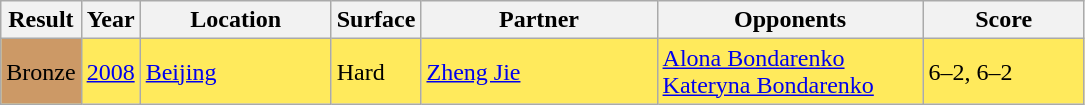<table class="sortable wikitable">
<tr>
<th>Result</th>
<th>Year</th>
<th width=120>Location</th>
<th>Surface</th>
<th width=150>Partner</th>
<th width=170>Opponents</th>
<th width=100>Score</th>
</tr>
<tr bgcolor=FFEA5C>
<td bgcolor=cc9966>Bronze</td>
<td><a href='#'>2008</a></td>
<td><a href='#'>Beijing</a></td>
<td>Hard</td>
<td> <a href='#'>Zheng Jie</a></td>
<td> <a href='#'>Alona Bondarenko</a><br> <a href='#'>Kateryna Bondarenko</a></td>
<td>6–2, 6–2</td>
</tr>
</table>
